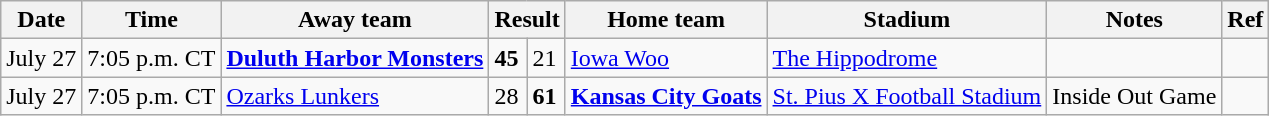<table class="wikitable">
<tr>
<th>Date</th>
<th>Time</th>
<th>Away team</th>
<th colspan="2">Result</th>
<th>Home team</th>
<th>Stadium</th>
<th>Notes</th>
<th>Ref</th>
</tr>
<tr>
<td>July 27</td>
<td>7:05 p.m. CT</td>
<td><strong><a href='#'>Duluth Harbor Monsters</a></strong></td>
<td><strong>45</strong></td>
<td>21</td>
<td><a href='#'>Iowa Woo</a></td>
<td><a href='#'>The Hippodrome</a></td>
<td></td>
<td></td>
</tr>
<tr>
<td>July 27</td>
<td>7:05 p.m. CT</td>
<td><a href='#'>Ozarks Lunkers</a></td>
<td>28</td>
<td><strong>61</strong></td>
<td><strong><a href='#'>Kansas City Goats</a></strong></td>
<td><a href='#'>St. Pius X Football Stadium</a></td>
<td>Inside Out Game</td>
<td></td>
</tr>
</table>
